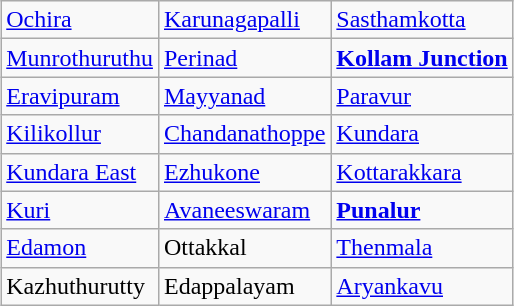<table class="wikitable" style="margin:1em auto;">
<tr>
<td><a href='#'>Ochira</a></td>
<td><a href='#'>Karunagapalli</a></td>
<td><a href='#'>Sasthamkotta</a></td>
</tr>
<tr>
<td><a href='#'>Munrothuruthu</a></td>
<td><a href='#'>Perinad</a></td>
<td><strong><a href='#'>Kollam Junction</a></strong></td>
</tr>
<tr>
<td><a href='#'>Eravipuram</a></td>
<td><a href='#'>Mayyanad</a></td>
<td><a href='#'>Paravur</a></td>
</tr>
<tr>
<td><a href='#'>Kilikollur</a></td>
<td><a href='#'>Chandanathoppe</a></td>
<td><a href='#'>Kundara</a></td>
</tr>
<tr>
<td><a href='#'>Kundara East</a></td>
<td><a href='#'>Ezhukone</a></td>
<td><a href='#'>Kottarakkara</a></td>
</tr>
<tr>
<td><a href='#'>Kuri</a></td>
<td><a href='#'>Avaneeswaram</a></td>
<td><strong><a href='#'>Punalur</a></strong></td>
</tr>
<tr>
<td><a href='#'>Edamon</a></td>
<td>Ottakkal</td>
<td><a href='#'>Thenmala</a></td>
</tr>
<tr>
<td>Kazhuthurutty</td>
<td>Edappalayam</td>
<td><a href='#'>Aryankavu</a></td>
</tr>
</table>
